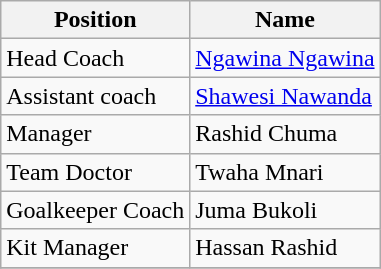<table class="wikitable">
<tr>
<th>Position</th>
<th>Name</th>
</tr>
<tr>
<td>Head Coach</td>
<td> <a href='#'>Ngawina Ngawina</a></td>
</tr>
<tr>
<td>Assistant coach</td>
<td> <a href='#'>Shawesi Nawanda</a></td>
</tr>
<tr>
<td>Manager</td>
<td> Rashid Chuma</td>
</tr>
<tr>
<td>Team Doctor</td>
<td> Twaha Mnari</td>
</tr>
<tr>
<td>Goalkeeper Coach</td>
<td> Juma Bukoli</td>
</tr>
<tr>
<td>Kit Manager</td>
<td> Hassan Rashid</td>
</tr>
<tr>
</tr>
</table>
